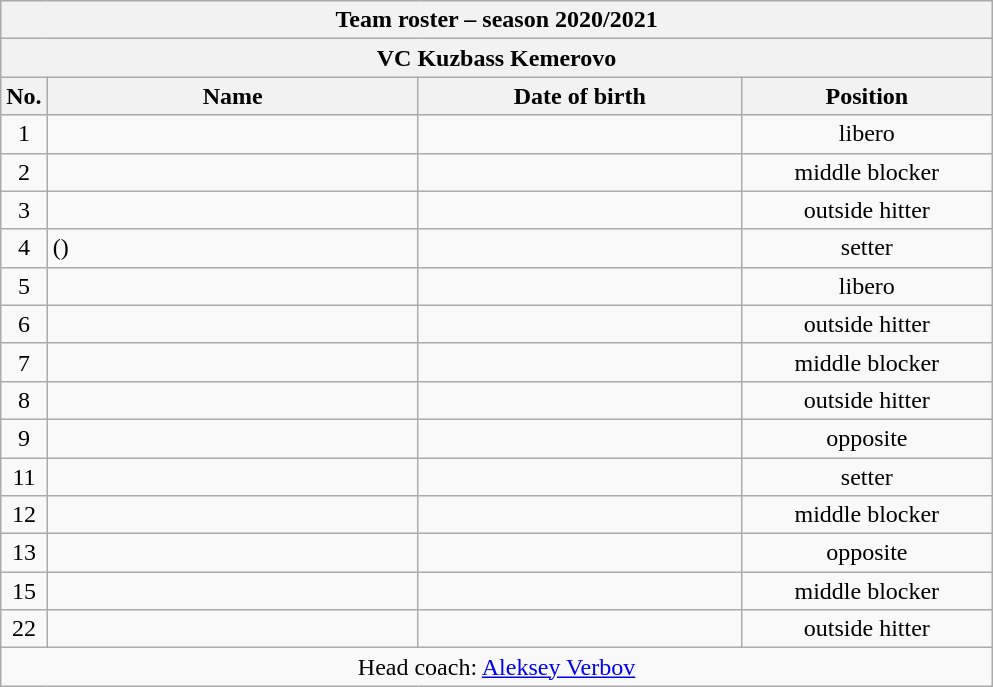<table class="wikitable collapsible collapsed sortable" style="font-size:100%; text-align:center;">
<tr>
<th colspan=6>Team roster – season 2020/2021</th>
</tr>
<tr>
<th colspan=6>VC Kuzbass Kemerovo</th>
</tr>
<tr>
<th>No.</th>
<th style="width:15em">Name</th>
<th style="width:13em">Date of birth</th>
<th style="width:10em">Position</th>
</tr>
<tr>
<td>1</td>
<td align=left> </td>
<td align=right></td>
<td>libero</td>
</tr>
<tr>
<td>2</td>
<td align=left> </td>
<td align=right></td>
<td>middle blocker</td>
</tr>
<tr>
<td>3</td>
<td align=left> </td>
<td align=right></td>
<td>outside hitter</td>
</tr>
<tr>
<td>4</td>
<td align=left>  ()</td>
<td align=right></td>
<td>setter</td>
</tr>
<tr>
<td>5</td>
<td align=left> </td>
<td align=right></td>
<td>libero</td>
</tr>
<tr>
<td>6</td>
<td align=left> </td>
<td align=right></td>
<td>outside hitter</td>
</tr>
<tr>
<td>7</td>
<td align=left> </td>
<td align=right></td>
<td>middle blocker</td>
</tr>
<tr>
<td>8</td>
<td align=left> </td>
<td align=right></td>
<td>outside hitter</td>
</tr>
<tr>
<td>9</td>
<td align=left> </td>
<td align=right></td>
<td>opposite</td>
</tr>
<tr>
<td>11</td>
<td align=left> </td>
<td align=right></td>
<td>setter</td>
</tr>
<tr>
<td>12</td>
<td align=left> </td>
<td align=right></td>
<td>middle blocker</td>
</tr>
<tr>
<td>13</td>
<td align=left> </td>
<td align=right></td>
<td>opposite</td>
</tr>
<tr>
<td>15</td>
<td align=left> </td>
<td align=right></td>
<td>middle blocker</td>
</tr>
<tr>
<td>22</td>
<td align=left> </td>
<td align=right></td>
<td>outside hitter</td>
</tr>
<tr>
<td colspan=4>Head coach:  <a href='#'>Aleksey Verbov</a></td>
</tr>
</table>
